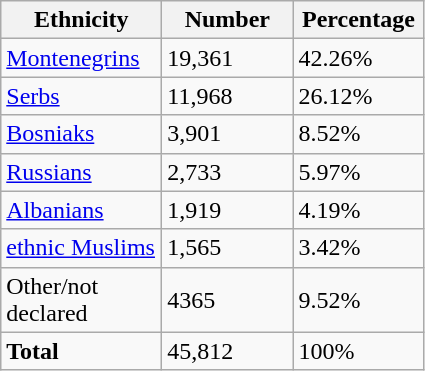<table class="wikitable">
<tr>
<th style="width:100px;">Ethnicity</th>
<th style="width:80px;">Number</th>
<th style="width:80px;">Percentage</th>
</tr>
<tr>
<td><a href='#'>Montenegrins</a></td>
<td>19,361</td>
<td>42.26%</td>
</tr>
<tr>
<td><a href='#'>Serbs</a></td>
<td>11,968</td>
<td>26.12%</td>
</tr>
<tr>
<td><a href='#'>Bosniaks</a></td>
<td>3,901</td>
<td>8.52%</td>
</tr>
<tr>
<td><a href='#'>Russians</a></td>
<td>2,733</td>
<td>5.97%</td>
</tr>
<tr>
<td><a href='#'>Albanians</a></td>
<td>1,919</td>
<td>4.19%</td>
</tr>
<tr>
<td><a href='#'>ethnic Muslims</a></td>
<td>1,565</td>
<td>3.42%</td>
</tr>
<tr>
<td>Other/not declared</td>
<td>4365</td>
<td>9.52%</td>
</tr>
<tr>
<td><strong>Total</strong></td>
<td>45,812</td>
<td>100%</td>
</tr>
</table>
